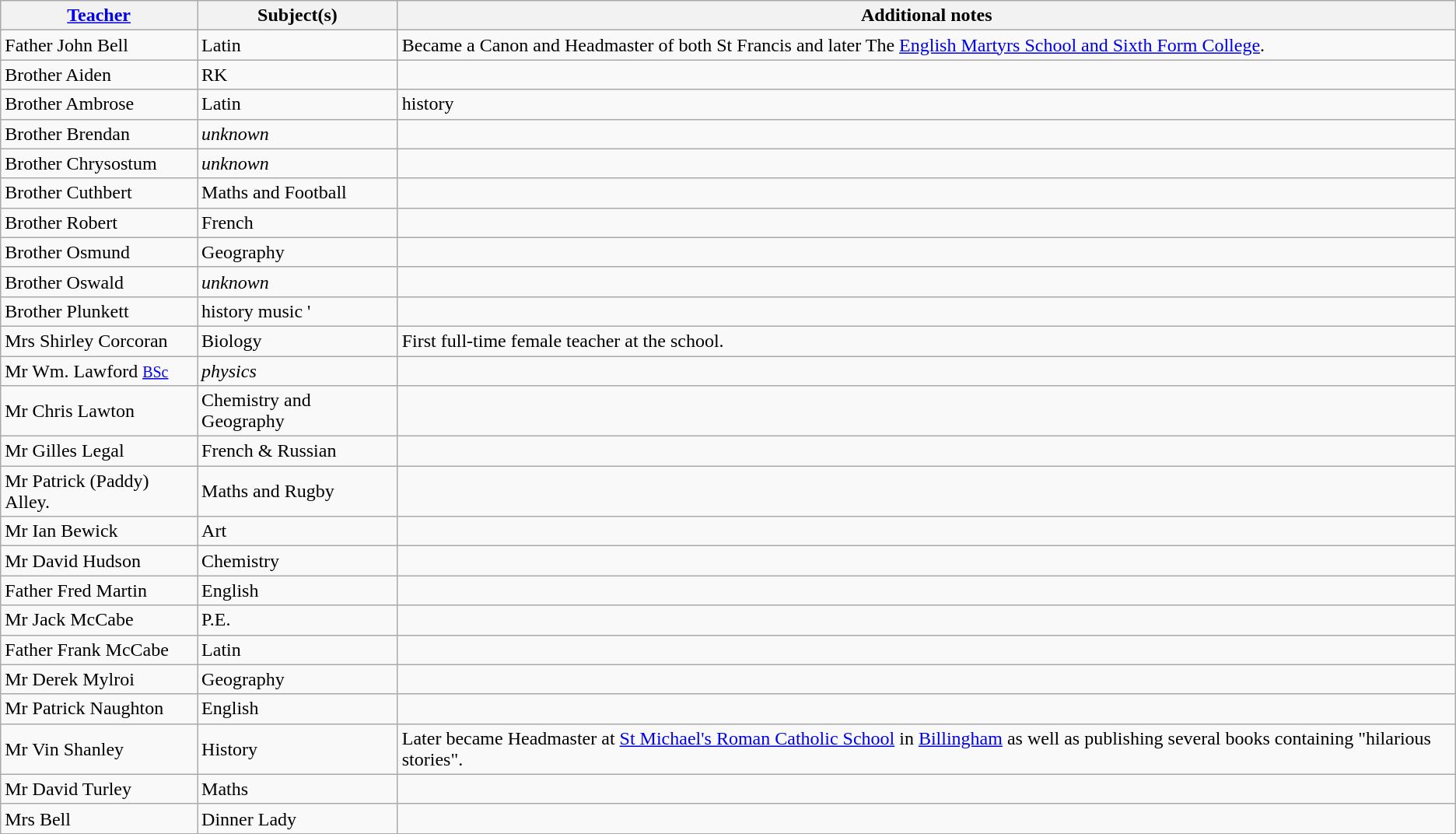<table class="wikitable" border="1">
<tr>
<th><a href='#'>Teacher</a></th>
<th>Subject(s)</th>
<th>Additional notes</th>
</tr>
<tr>
<td>Father John Bell</td>
<td>Latin</td>
<td>Became a Canon and Headmaster of both St Francis and later The <a href='#'>English Martyrs School and Sixth Form College</a>.</td>
</tr>
<tr>
<td>Brother Aiden</td>
<td>RK</td>
<td></td>
</tr>
<tr>
<td>Brother Ambrose</td>
<td>Latin</td>
<td>history</td>
</tr>
<tr>
<td>Brother Brendan</td>
<td><em>unknown</em></td>
<td></td>
</tr>
<tr>
<td>Brother Chrysostum</td>
<td><em>unknown</em></td>
<td></td>
</tr>
<tr>
<td>Brother Cuthbert</td>
<td>Maths and Football</td>
<td></td>
</tr>
<tr>
<td>Brother Robert </td>
<td>French</td>
<td></td>
</tr>
<tr>
<td>Brother Osmund</td>
<td>Geography</td>
<td></td>
</tr>
<tr>
<td>Brother Oswald</td>
<td><em>unknown</em></td>
<td></td>
</tr>
<tr>
<td>Brother Plunkett</td>
<td>history  music '</td>
<td></td>
</tr>
<tr>
<td>Mrs Shirley Corcoran</td>
<td>Biology</td>
<td>First full-time female teacher at the school.</td>
</tr>
<tr>
<td>Mr Wm. Lawford  <small><a href='#'>BSc</a></small></td>
<td><em>physics</em></td>
<td></td>
</tr>
<tr>
<td>Mr Chris Lawton</td>
<td>Chemistry and Geography</td>
<td></td>
</tr>
<tr>
<td>Mr Gilles Legal</td>
<td>French & Russian</td>
<td></td>
</tr>
<tr>
<td>Mr Patrick (Paddy) Alley.</td>
<td>Maths and Rugby</td>
<td></td>
</tr>
<tr>
<td>Mr Ian Bewick</td>
<td>Art</td>
<td></td>
</tr>
<tr>
<td>Mr David Hudson</td>
<td>Chemistry</td>
<td></td>
</tr>
<tr>
<td>Father Fred Martin</td>
<td>English</td>
<td></td>
</tr>
<tr>
<td>Mr Jack McCabe</td>
<td>P.E.</td>
<td></td>
</tr>
<tr>
<td>Father Frank McCabe</td>
<td>Latin</td>
<td></td>
</tr>
<tr>
<td>Mr Derek Mylroi</td>
<td>Geography</td>
<td></td>
</tr>
<tr>
<td>Mr Patrick Naughton</td>
<td>English</td>
<td></td>
</tr>
<tr>
<td>Mr Vin Shanley</td>
<td>History</td>
<td>Later became Headmaster at <a href='#'>St Michael's Roman Catholic School</a> in <a href='#'>Billingham</a> as well as publishing several books containing "hilarious stories".</td>
</tr>
<tr>
<td>Mr David Turley</td>
<td>Maths</td>
<td></td>
</tr>
<tr>
<td>Mrs Bell</td>
<td>Dinner Lady</td>
<td></td>
</tr>
</table>
